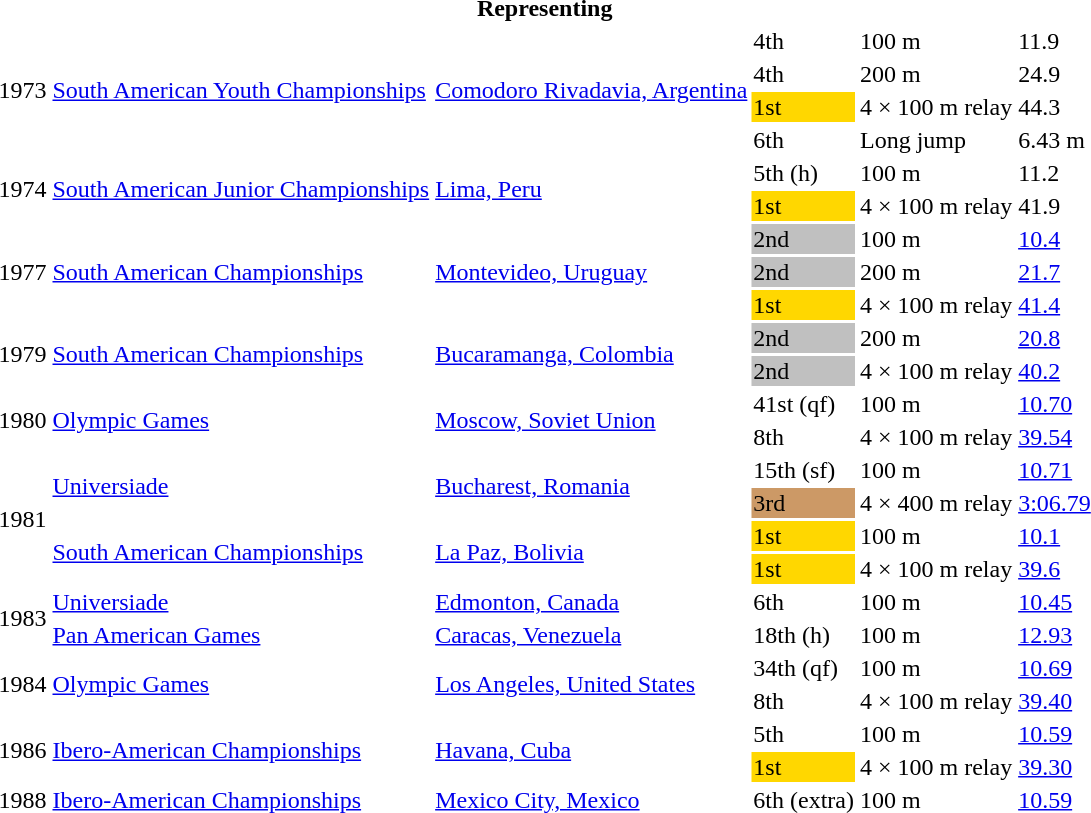<table>
<tr>
<th colspan="6">Representing </th>
</tr>
<tr>
<td rowspan=4>1973</td>
<td rowspan=4><a href='#'>South American Youth Championships</a></td>
<td rowspan=4><a href='#'>Comodoro Rivadavia, Argentina</a></td>
<td>4th</td>
<td>100 m</td>
<td>11.9</td>
</tr>
<tr>
<td>4th</td>
<td>200 m</td>
<td>24.9</td>
</tr>
<tr>
<td bgcolor=gold>1st</td>
<td>4 × 100 m relay</td>
<td>44.3</td>
</tr>
<tr>
<td>6th</td>
<td>Long jump</td>
<td>6.43 m</td>
</tr>
<tr>
<td rowspan=2>1974</td>
<td rowspan=2><a href='#'>South American Junior Championships</a></td>
<td rowspan=2><a href='#'>Lima, Peru</a></td>
<td>5th (h)</td>
<td>100 m</td>
<td>11.2</td>
</tr>
<tr>
<td bgcolor=gold>1st</td>
<td>4 × 100 m relay</td>
<td>41.9</td>
</tr>
<tr>
<td rowspan=3>1977</td>
<td rowspan=3><a href='#'>South American Championships</a></td>
<td rowspan=3><a href='#'>Montevideo, Uruguay</a></td>
<td bgcolor=silver>2nd</td>
<td>100 m</td>
<td><a href='#'>10.4</a></td>
</tr>
<tr>
<td bgcolor=silver>2nd</td>
<td>200 m</td>
<td><a href='#'>21.7</a></td>
</tr>
<tr>
<td bgcolor=gold>1st</td>
<td>4 × 100 m relay</td>
<td><a href='#'>41.4</a></td>
</tr>
<tr>
<td rowspan=2>1979</td>
<td rowspan=2><a href='#'>South American Championships</a></td>
<td rowspan=2><a href='#'>Bucaramanga, Colombia</a></td>
<td bgcolor=silver>2nd</td>
<td>200 m</td>
<td><a href='#'>20.8</a></td>
</tr>
<tr>
<td bgcolor=silver>2nd</td>
<td>4 × 100 m relay</td>
<td><a href='#'>40.2</a></td>
</tr>
<tr>
<td rowspan=2>1980</td>
<td rowspan=2><a href='#'>Olympic Games</a></td>
<td rowspan=2><a href='#'>Moscow, Soviet Union</a></td>
<td>41st (qf)</td>
<td>100 m</td>
<td><a href='#'>10.70</a></td>
</tr>
<tr>
<td>8th</td>
<td>4 × 100 m relay</td>
<td><a href='#'>39.54</a></td>
</tr>
<tr>
<td rowspan=4>1981</td>
<td rowspan=2><a href='#'>Universiade</a></td>
<td rowspan=2><a href='#'>Bucharest, Romania</a></td>
<td>15th (sf)</td>
<td>100 m</td>
<td><a href='#'>10.71</a></td>
</tr>
<tr>
<td bgcolor=cc9966>3rd</td>
<td>4 × 400 m relay</td>
<td><a href='#'>3:06.79</a></td>
</tr>
<tr>
<td rowspan=2><a href='#'>South American Championships</a></td>
<td rowspan=2><a href='#'>La Paz, Bolivia</a></td>
<td bgcolor=gold>1st</td>
<td>100 m</td>
<td><a href='#'>10.1</a></td>
</tr>
<tr>
<td bgcolor=gold>1st</td>
<td>4 × 100 m relay</td>
<td><a href='#'>39.6</a></td>
</tr>
<tr>
<td rowspan=2>1983</td>
<td><a href='#'>Universiade</a></td>
<td><a href='#'>Edmonton, Canada</a></td>
<td>6th</td>
<td>100 m</td>
<td><a href='#'>10.45</a></td>
</tr>
<tr>
<td><a href='#'>Pan American Games</a></td>
<td><a href='#'>Caracas, Venezuela</a></td>
<td>18th (h)</td>
<td>100 m</td>
<td><a href='#'>12.93</a></td>
</tr>
<tr>
<td rowspan=2>1984</td>
<td rowspan=2><a href='#'>Olympic Games</a></td>
<td rowspan=2><a href='#'>Los Angeles, United States</a></td>
<td>34th (qf)</td>
<td>100 m</td>
<td><a href='#'>10.69</a></td>
</tr>
<tr>
<td>8th</td>
<td>4 × 100 m relay</td>
<td><a href='#'>39.40</a></td>
</tr>
<tr>
<td rowspan=2>1986</td>
<td rowspan=2><a href='#'>Ibero-American Championships</a></td>
<td rowspan=2><a href='#'>Havana, Cuba</a></td>
<td>5th</td>
<td>100 m</td>
<td><a href='#'>10.59</a></td>
</tr>
<tr>
<td bgcolor=gold>1st</td>
<td>4 × 100 m relay</td>
<td><a href='#'>39.30</a></td>
</tr>
<tr>
<td>1988</td>
<td><a href='#'>Ibero-American Championships</a></td>
<td><a href='#'>Mexico City, Mexico</a></td>
<td>6th (extra)</td>
<td>100 m</td>
<td><a href='#'>10.59</a></td>
</tr>
</table>
